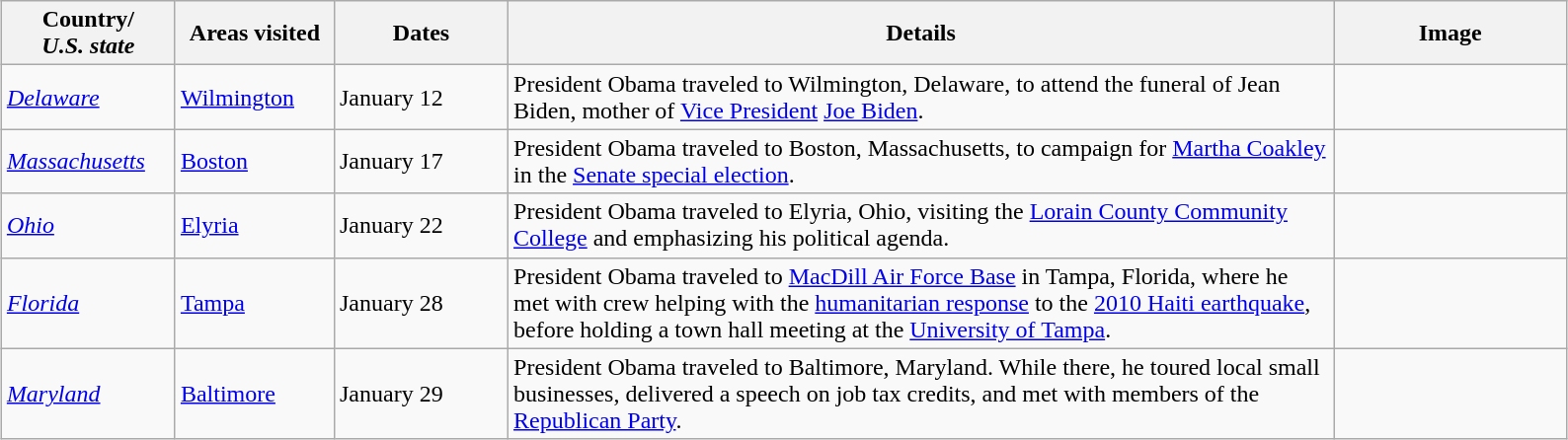<table class="wikitable" style="margin: 1em auto 1em auto">
<tr>
<th width=110>Country/<br><em>U.S. state</em></th>
<th width=100>Areas visited</th>
<th width=110>Dates</th>
<th width=550>Details</th>
<th width=150>Image</th>
</tr>
<tr>
<td> <em><a href='#'>Delaware</a></em></td>
<td><a href='#'>Wilmington</a></td>
<td>January 12</td>
<td>President Obama traveled to Wilmington, Delaware, to attend the funeral of Jean Biden, mother of <a href='#'>Vice President</a> <a href='#'>Joe Biden</a>.</td>
<td></td>
</tr>
<tr>
<td> <em><a href='#'>Massachusetts</a></em></td>
<td><a href='#'>Boston</a></td>
<td>January 17</td>
<td>President Obama traveled to Boston, Massachusetts, to campaign for <a href='#'>Martha Coakley</a> in the <a href='#'>Senate special election</a>.</td>
<td></td>
</tr>
<tr>
<td> <em><a href='#'>Ohio</a></em></td>
<td><a href='#'>Elyria</a></td>
<td>January 22</td>
<td>President Obama traveled to Elyria, Ohio, visiting the <a href='#'>Lorain County Community College</a> and emphasizing his political agenda.</td>
<td></td>
</tr>
<tr>
<td> <em><a href='#'>Florida</a></em></td>
<td><a href='#'>Tampa</a></td>
<td>January 28</td>
<td>President Obama traveled to <a href='#'>MacDill Air Force Base</a> in Tampa, Florida, where he met with crew helping with the <a href='#'>humanitarian response</a> to the <a href='#'>2010 Haiti earthquake</a>, before holding a town hall meeting at the <a href='#'>University of Tampa</a>.</td>
<td></td>
</tr>
<tr>
<td> <em><a href='#'>Maryland</a></em></td>
<td><a href='#'>Baltimore</a></td>
<td>January 29</td>
<td>President Obama traveled to Baltimore, Maryland. While there, he toured local small businesses, delivered a speech on job tax credits, and met with members of the <a href='#'>Republican Party</a>.</td>
<td></td>
</tr>
</table>
